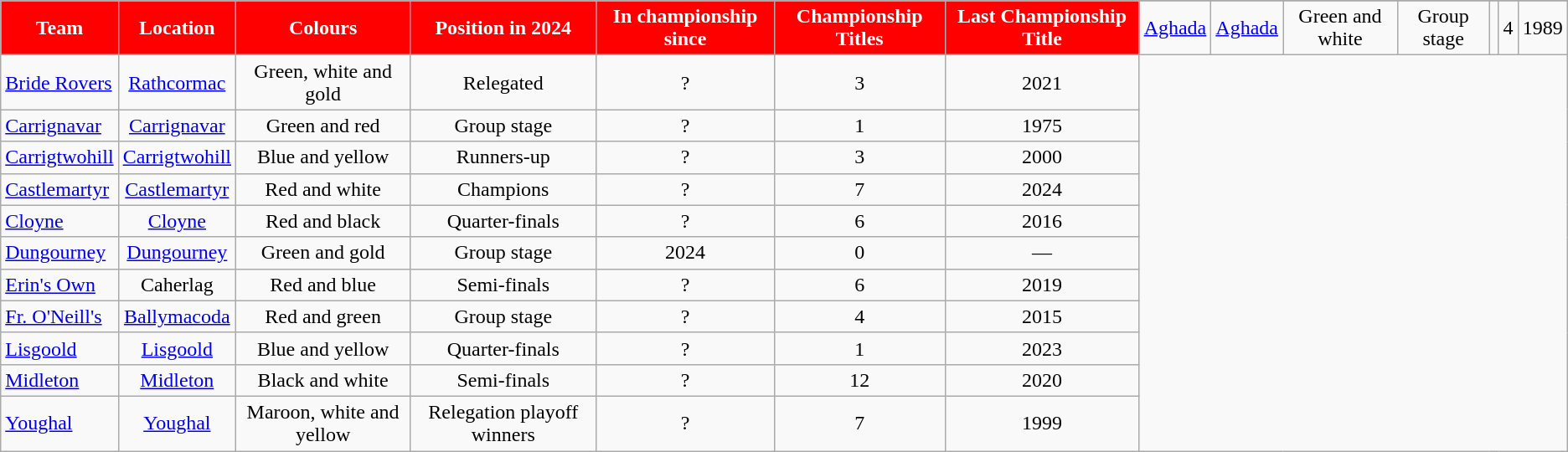<table class="wikitable sortable" style="text-align:center">
<tr>
<th rowspan="2" style="background:red;color:white" scope="col" !>Team</th>
<th rowspan="2" style="background:red;color:white" scope="col" !>Location</th>
<th rowspan="2" style="background:red;color:white" scope="col" !>Colours</th>
<th rowspan="2" style="background:red;color:white" scope="col" !>Position in 2024</th>
<th rowspan="2" style="background:red;color:white" scope="col" !>In championship since</th>
<th rowspan="2" style="background:red;color:white" scope="col" !>Championship Titles</th>
<th rowspan="2" style="background:red;color:white" scope="col" !>Last Championship Title</th>
</tr>
<tr>
<td style="text-align:left"> <a href='#'>Aghada</a></td>
<td><a href='#'>Aghada</a></td>
<td>Green and white</td>
<td>Group stage</td>
<td></td>
<td>4</td>
<td>1989</td>
</tr>
<tr>
<td style="text-align:left"> <a href='#'>Bride Rovers</a></td>
<td><a href='#'>Rathcormac</a></td>
<td>Green, white and gold</td>
<td>Relegated</td>
<td>?</td>
<td>3</td>
<td>2021</td>
</tr>
<tr>
<td style="text-align:left"> <a href='#'>Carrignavar</a></td>
<td><a href='#'>Carrignavar</a></td>
<td>Green and red</td>
<td>Group stage</td>
<td>?</td>
<td>1</td>
<td>1975</td>
</tr>
<tr>
<td style="text-align:left"> <a href='#'>Carrigtwohill</a></td>
<td><a href='#'>Carrigtwohill</a></td>
<td>Blue and yellow</td>
<td>Runners-up</td>
<td>?</td>
<td>3</td>
<td>2000</td>
</tr>
<tr>
<td style="text-align:left"> <a href='#'>Castlemartyr</a></td>
<td><a href='#'>Castlemartyr</a></td>
<td>Red and white</td>
<td>Champions</td>
<td>?</td>
<td>7</td>
<td>2024</td>
</tr>
<tr>
<td style="text-align:left"> <a href='#'>Cloyne</a></td>
<td><a href='#'>Cloyne</a></td>
<td>Red and black</td>
<td>Quarter-finals</td>
<td>?</td>
<td>6</td>
<td>2016</td>
</tr>
<tr>
<td style="text-align:left"> <a href='#'>Dungourney</a></td>
<td><a href='#'>Dungourney</a></td>
<td>Green and gold</td>
<td>Group stage</td>
<td>2024</td>
<td>0</td>
<td>—</td>
</tr>
<tr>
<td style="text-align:left"> <a href='#'>Erin's Own</a></td>
<td>Caherlag</td>
<td>Red and blue</td>
<td>Semi-finals</td>
<td>?</td>
<td>6</td>
<td>2019</td>
</tr>
<tr>
<td style="text-align:left"> <a href='#'>Fr. O'Neill's</a></td>
<td><a href='#'>Ballymacoda</a></td>
<td>Red and green</td>
<td>Group stage</td>
<td>?</td>
<td>4</td>
<td>2015</td>
</tr>
<tr>
<td style="text-align:left"> <a href='#'>Lisgoold</a></td>
<td><a href='#'>Lisgoold</a></td>
<td>Blue and yellow</td>
<td>Quarter-finals</td>
<td>?</td>
<td>1</td>
<td>2023</td>
</tr>
<tr>
<td style="text-align:left"> <a href='#'>Midleton</a></td>
<td><a href='#'>Midleton</a></td>
<td>Black and white</td>
<td>Semi-finals</td>
<td>?</td>
<td>12</td>
<td>2020</td>
</tr>
<tr>
<td style="text-align:left"> <a href='#'>Youghal</a></td>
<td><a href='#'>Youghal</a></td>
<td>Maroon, white and yellow</td>
<td>Relegation playoff winners</td>
<td>?</td>
<td>7</td>
<td>1999</td>
</tr>
</table>
